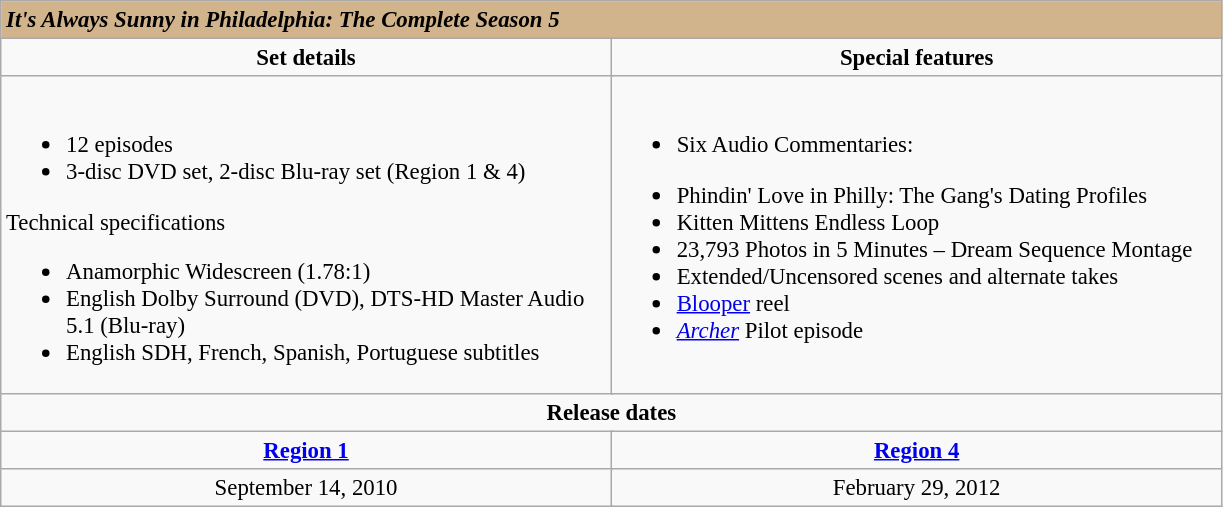<table class="wikitable" style="font-size:95%;">
<tr style="background: #D2B48C;">
<td colspan="6"><span> <strong><em>It's Always Sunny in Philadelphia: The Complete Season 5</em></strong></span></td>
</tr>
<tr style="vertical-align:top; text-align:center;">
<td style="width:400px;" colspan="3"><strong>Set details</strong></td>
<td style="width:400px; " colspan="3"><strong>Special features</strong></td>
</tr>
<tr valign="top">
<td colspan="3" style="text-align:left; width:400px;"><br><ul><li>12 episodes</li><li>3-disc DVD set, 2-disc Blu-ray set (Region 1 & 4)</li></ul>Technical specifications<ul><li>Anamorphic Widescreen (1.78:1)</li><li>English Dolby Surround (DVD), DTS-HD Master Audio 5.1 (Blu-ray)</li><li>English SDH, French, Spanish, Portuguese subtitles</li></ul></td>
<td colspan="3" style="text-align:left; width:400px;"><br><ul><li>Six Audio Commentaries:</li></ul><ul><li>Phindin' Love in Philly: The Gang's Dating Profiles</li><li>Kitten Mittens Endless Loop</li><li>23,793 Photos in 5 Minutes – Dream Sequence Montage</li><li>Extended/Uncensored scenes and alternate takes</li><li><a href='#'>Blooper</a> reel</li><li><em><a href='#'>Archer</a></em> Pilot episode</li></ul></td>
</tr>
<tr>
<td colspan="6" style="text-align:center;"><strong>Release dates</strong></td>
</tr>
<tr>
<td colspan="3" style="text-align:center;"><strong><a href='#'>Region 1</a></strong></td>
<td colspan="3" style="text-align:center;"><strong><a href='#'>Region 4</a></strong></td>
</tr>
<tr style="text-align:center;">
<td colspan="3">September 14, 2010</td>
<td colspan="3">February 29, 2012</td>
</tr>
</table>
